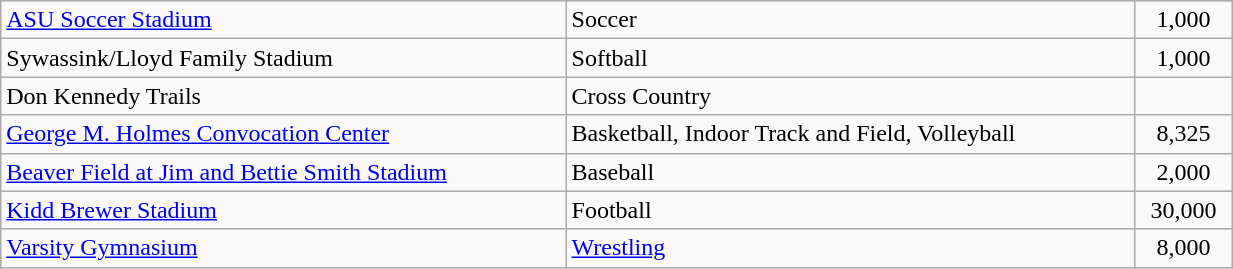<table class="wikitable" width=65%>
<tr>
<td><a href='#'>ASU Soccer Stadium</a></td>
<td>Soccer</td>
<td align=center>1,000</td>
</tr>
<tr>
<td>Sywassink/Lloyd Family Stadium</td>
<td>Softball</td>
<td align=center>1,000</td>
</tr>
<tr>
<td>Don Kennedy Trails</td>
<td>Cross Country</td>
<td></td>
</tr>
<tr>
<td><a href='#'>George M. Holmes Convocation Center</a></td>
<td>Basketball, Indoor Track and Field, Volleyball</td>
<td align=center>8,325</td>
</tr>
<tr>
<td><a href='#'>Beaver Field at Jim and Bettie Smith Stadium</a></td>
<td>Baseball</td>
<td align=center>2,000</td>
</tr>
<tr>
<td><a href='#'>Kidd Brewer Stadium</a></td>
<td>Football</td>
<td align=center>30,000</td>
</tr>
<tr>
<td><a href='#'>Varsity Gymnasium</a></td>
<td><a href='#'>Wrestling</a></td>
<td align=center>8,000</td>
</tr>
</table>
